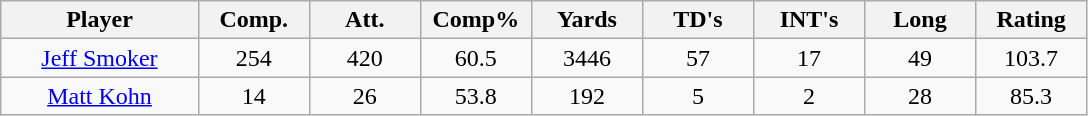<table class="wikitable sortable">
<tr>
<th bgcolor="#DDDDFF" width="16%">Player</th>
<th bgcolor="#DDDDFF" width="9%">Comp.</th>
<th bgcolor="#DDDDFF" width="9%">Att.</th>
<th bgcolor="#DDDDFF" width="9%">Comp%</th>
<th bgcolor="#DDDDFF" width="9%">Yards</th>
<th bgcolor="#DDDDFF" width="9%">TD's</th>
<th bgcolor="#DDDDFF" width="9%">INT's</th>
<th bgcolor="#DDDDFF" width="9%">Long</th>
<th bgcolor="#DDDDFF" width="9%">Rating</th>
</tr>
<tr align="center">
<td><a href='#'>Jeff Smoker</a></td>
<td>254</td>
<td>420</td>
<td>60.5</td>
<td>3446</td>
<td>57</td>
<td>17</td>
<td>49</td>
<td>103.7</td>
</tr>
<tr align="center">
<td><a href='#'>Matt Kohn</a></td>
<td>14</td>
<td>26</td>
<td>53.8</td>
<td>192</td>
<td>5</td>
<td>2</td>
<td>28</td>
<td>85.3</td>
</tr>
</table>
